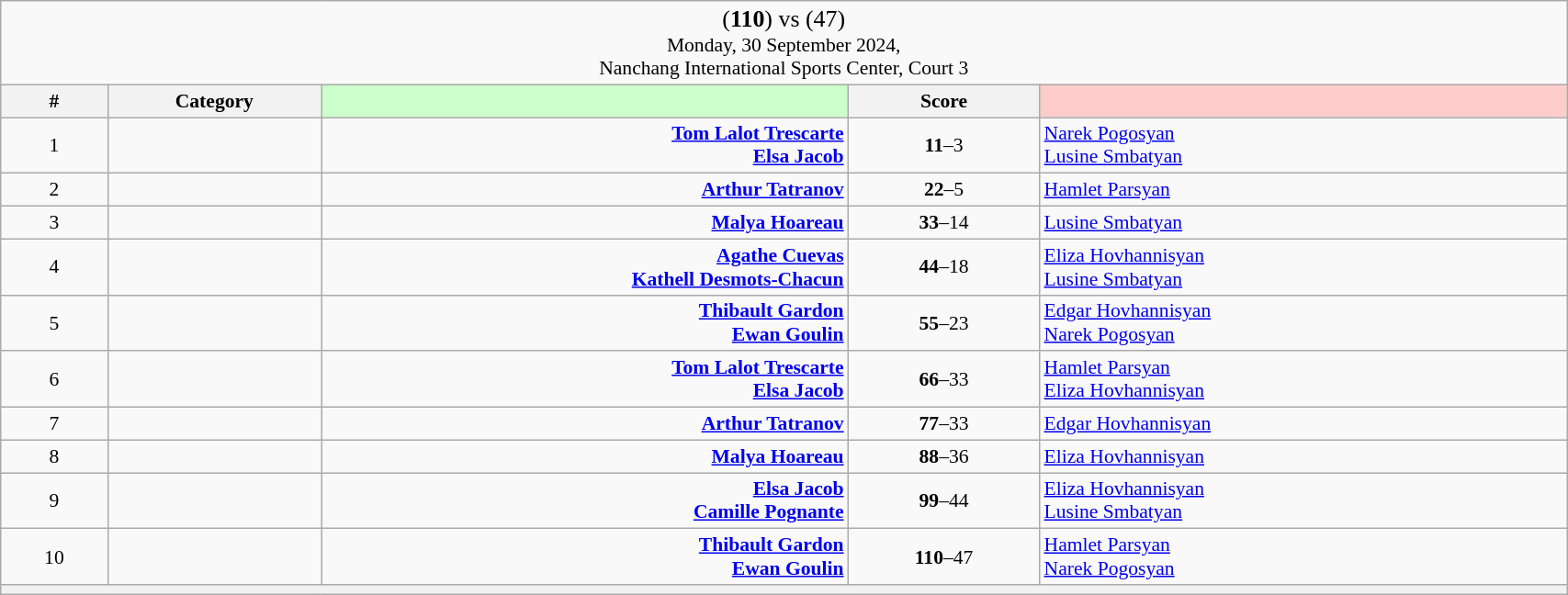<table class="wikitable mw-collapsible mw-collapsed" style="font-size:90%; text-align:center" width="90%">
<tr>
<td colspan="5"><big>(<strong>110</strong>) <strong></strong> vs  (47)</big><br>Monday, 30 September 2024, <br>Nanchang International Sports Center, Court 3</td>
</tr>
<tr>
<th width="25">#</th>
<th width="50">Category</th>
<th style="background-color:#CCFFCC" width="150"></th>
<th width="50">Score<br></th>
<th style="background-color:#FFCCCC" width="150"></th>
</tr>
<tr>
<td>1</td>
<td></td>
<td align="right"><strong><a href='#'>Tom Lalot Trescarte</a> <br><a href='#'>Elsa Jacob</a> </strong></td>
<td><strong>11</strong>–3<br></td>
<td align="left"> <a href='#'>Narek Pogosyan</a><br> <a href='#'>Lusine Smbatyan</a></td>
</tr>
<tr>
<td>2</td>
<td></td>
<td align="right"><strong><a href='#'>Arthur Tatranov</a> </strong></td>
<td><strong>22</strong>–5<br></td>
<td align="left"> <a href='#'>Hamlet Parsyan</a></td>
</tr>
<tr>
<td>3</td>
<td></td>
<td align="right"><strong><a href='#'>Malya Hoareau</a> </strong></td>
<td><strong>33</strong>–14<br></td>
<td align="left"> <a href='#'>Lusine Smbatyan</a></td>
</tr>
<tr>
<td>4</td>
<td></td>
<td align="right"><strong><a href='#'>Agathe Cuevas</a> <br><a href='#'>Kathell Desmots-Chacun</a> </strong></td>
<td><strong>44</strong>–18<br></td>
<td align="left"> <a href='#'>Eliza Hovhannisyan</a><br> <a href='#'>Lusine Smbatyan</a></td>
</tr>
<tr>
<td>5</td>
<td></td>
<td align="right"><strong><a href='#'>Thibault Gardon</a> <br><a href='#'>Ewan Goulin</a> </strong></td>
<td><strong>55</strong>–23<br></td>
<td align="left"> <a href='#'>Edgar Hovhannisyan</a><br> <a href='#'>Narek Pogosyan</a></td>
</tr>
<tr>
<td>6</td>
<td></td>
<td align="right"><strong><a href='#'>Tom Lalot Trescarte</a> <br><a href='#'>Elsa Jacob</a> </strong></td>
<td><strong>66</strong>–33<br></td>
<td align="left"> <a href='#'>Hamlet Parsyan</a><br> <a href='#'>Eliza Hovhannisyan</a></td>
</tr>
<tr>
<td>7</td>
<td></td>
<td align="right"><strong><a href='#'>Arthur Tatranov</a> </strong></td>
<td><strong>77</strong>–33<br></td>
<td align="left"> <a href='#'>Edgar Hovhannisyan</a></td>
</tr>
<tr>
<td>8</td>
<td></td>
<td align="right"><strong><a href='#'>Malya Hoareau</a> </strong></td>
<td><strong>88</strong>–36<br></td>
<td align="left"> <a href='#'>Eliza Hovhannisyan</a></td>
</tr>
<tr>
<td>9</td>
<td></td>
<td align="right"><strong><a href='#'>Elsa Jacob</a> <br><a href='#'>Camille Pognante</a> </strong></td>
<td><strong>99</strong>–44<br></td>
<td align="left"> <a href='#'>Eliza Hovhannisyan</a><br> <a href='#'>Lusine Smbatyan</a></td>
</tr>
<tr>
<td>10</td>
<td></td>
<td align="right"><strong><a href='#'>Thibault Gardon</a> <br><a href='#'>Ewan Goulin</a> </strong></td>
<td><strong>110</strong>–47<br></td>
<td align="left"> <a href='#'>Hamlet Parsyan</a><br> <a href='#'>Narek Pogosyan</a></td>
</tr>
<tr>
<th colspan="5"></th>
</tr>
</table>
